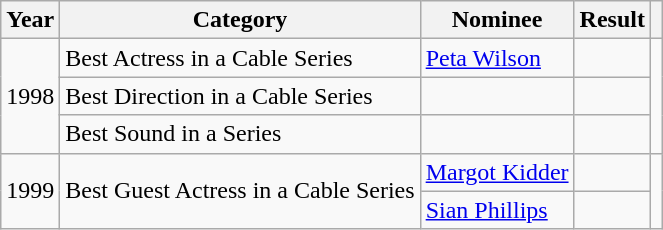<table class="wikitable">
<tr>
<th>Year</th>
<th>Category</th>
<th>Nominee</th>
<th>Result</th>
<th></th>
</tr>
<tr>
<td rowspan="3">1998</td>
<td>Best Actress in a Cable Series</td>
<td><a href='#'>Peta Wilson</a></td>
<td></td>
<td rowspan="3"></td>
</tr>
<tr>
<td>Best Direction in a Cable Series</td>
<td></td>
<td></td>
</tr>
<tr>
<td>Best Sound in a Series</td>
<td></td>
<td></td>
</tr>
<tr>
<td rowspan="2">1999</td>
<td rowspan="2">Best Guest Actress in a Cable Series</td>
<td><a href='#'>Margot Kidder</a></td>
<td></td>
<td rowspan="2"></td>
</tr>
<tr>
<td><a href='#'>Sian Phillips</a></td>
<td></td>
</tr>
</table>
